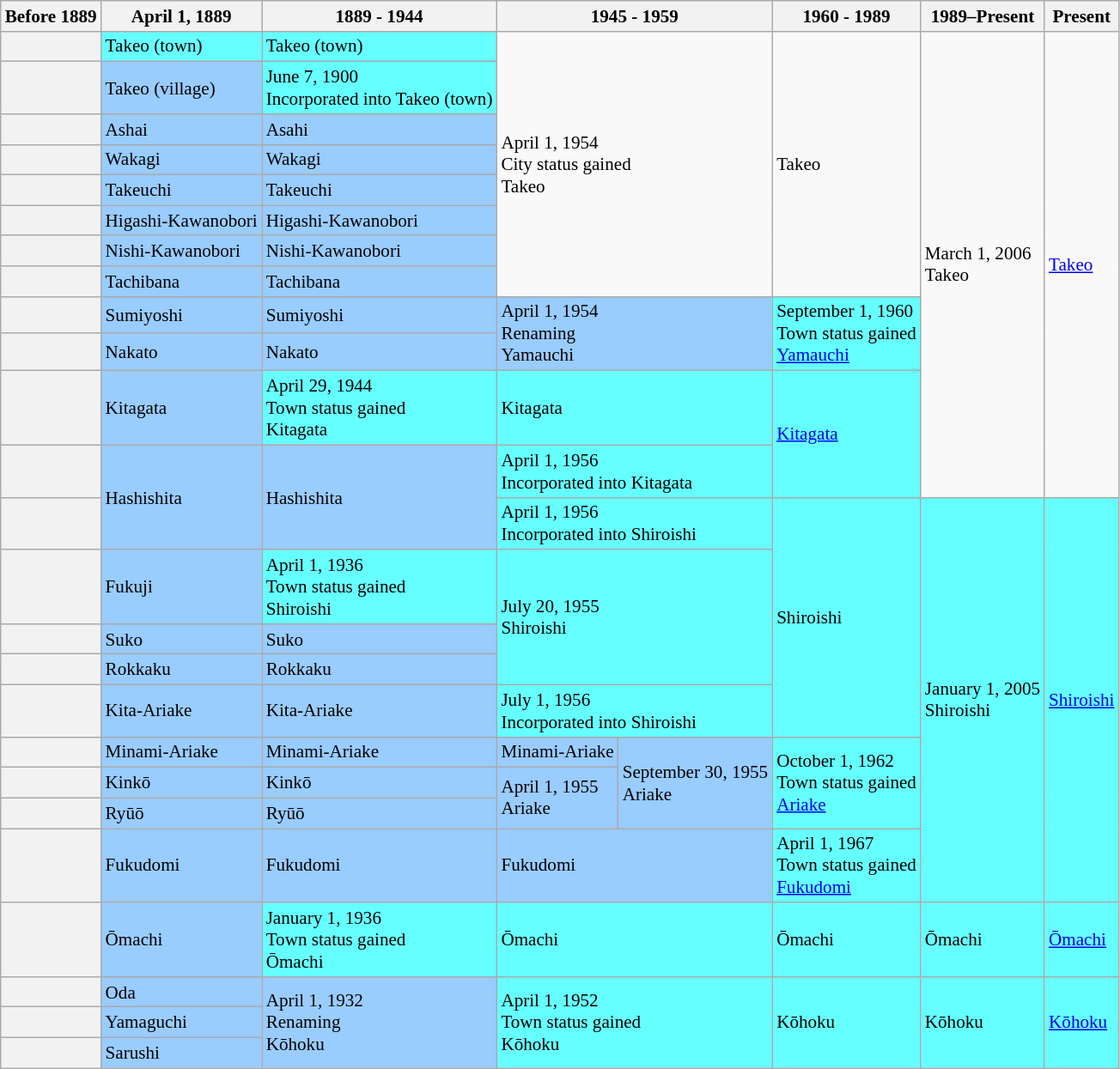<table class="wikitable" style="font-size:88%">
<tr>
<th>Before 1889</th>
<th>April 1, 1889</th>
<th>1889 - 1944</th>
<th colspan=2>1945 - 1959</th>
<th>1960 - 1989</th>
<th>1989–Present</th>
<th>Present</th>
</tr>
<tr>
<th></th>
<td bgcolor="#66FFFF">Takeo (town)</td>
<td bgcolor="#66FFFF">Takeo (town)</td>
<td rowspan=8 colspan=2>April 1, 1954<br>City status gained<br>Takeo</td>
<td rowspan=8>Takeo</td>
<td rowspan=12>March 1, 2006<br>Takeo</td>
<td rowspan=12><a href='#'>Takeo</a></td>
</tr>
<tr>
<th></th>
<td bgcolor="#99CCFF">Takeo (village)</td>
<td bgcolor="#66FFFF">June 7, 1900<br>Incorporated into Takeo (town)</td>
</tr>
<tr>
<th></th>
<td bgcolor="#99CCFF">Ashai</td>
<td bgcolor="#99CCFF">Asahi</td>
</tr>
<tr>
<th></th>
<td bgcolor="#99CCFF">Wakagi</td>
<td bgcolor="#99CCFF">Wakagi</td>
</tr>
<tr>
<th></th>
<td bgcolor="#99CCFF">Takeuchi</td>
<td bgcolor="#99CCFF">Takeuchi</td>
</tr>
<tr>
<th></th>
<td bgcolor="#99CCFF">Higashi-Kawanobori</td>
<td bgcolor="#99CCFF">Higashi-Kawanobori</td>
</tr>
<tr>
<th></th>
<td bgcolor="#99CCFF">Nishi-Kawanobori</td>
<td bgcolor="#99CCFF">Nishi-Kawanobori</td>
</tr>
<tr>
<th></th>
<td bgcolor="#99CCFF">Tachibana</td>
<td bgcolor="#99CCFF">Tachibana</td>
</tr>
<tr>
<th></th>
<td bgcolor="#99CCFF">Sumiyoshi</td>
<td bgcolor="#99CCFF">Sumiyoshi</td>
<td rowspan=2 colspan=2 bgcolor="#99CCFF">April 1, 1954<br>Renaming<br>Yamauchi</td>
<td rowspan=2 bgcolor="#66FFFF">September 1, 1960<br>Town status gained<br><a href='#'>Yamauchi</a></td>
</tr>
<tr>
<th></th>
<td bgcolor="#99CCFF">Nakato</td>
<td bgcolor="#99CCFF">Nakato</td>
</tr>
<tr>
<th></th>
<td bgcolor="#99CCFF">Kitagata</td>
<td bgcolor="#66FFFF">April 29, 1944<br>Town status gained<br>Kitagata</td>
<td colspan=2 bgcolor="#66FFFF">Kitagata</td>
<td rowspan=2 bgcolor="#66FFFF"><a href='#'>Kitagata</a></td>
</tr>
<tr>
<th><br></th>
<td rowspan=2 bgcolor="#99CCFF">Hashishita</td>
<td rowspan=2 bgcolor="#99CCFF">Hashishita</td>
<td colspan=2 bgcolor="#66FFFF">April 1, 1956<br>Incorporated into Kitagata</td>
</tr>
<tr>
<th><br></th>
<td colspan=2 bgcolor="#66FFFF">April 1, 1956<br>Incorporated into Shiroishi</td>
<td rowspan=5 bgcolor="#66FFFF">Shiroishi</td>
<td rowspan=9 bgcolor="#66FFFF">January 1, 2005<br>Shiroishi</td>
<td rowspan=9 bgcolor="#66FFFF"><a href='#'>Shiroishi</a></td>
</tr>
<tr>
<th></th>
<td bgcolor="#99CCFF">Fukuji</td>
<td bgcolor="#66FFFF">April 1, 1936<br>Town status gained<br>Shiroishi</td>
<td rowspan=3 colspan=2 bgcolor="#66FFFF">July 20, 1955<br>Shiroishi</td>
</tr>
<tr>
<th></th>
<td bgcolor="#99CCFF">Suko</td>
<td bgcolor="#99CCFF">Suko</td>
</tr>
<tr>
<th></th>
<td bgcolor="#99CCFF">Rokkaku</td>
<td bgcolor="#99CCFF">Rokkaku</td>
</tr>
<tr>
<th></th>
<td bgcolor="#99CCFF">Kita-Ariake</td>
<td bgcolor="#99CCFF">Kita-Ariake</td>
<td colspan=2 bgcolor="#66FFFF">July 1, 1956<br>Incorporated into Shiroishi</td>
</tr>
<tr>
<th></th>
<td bgcolor="#99CCFF">Minami-Ariake</td>
<td bgcolor="#99CCFF">Minami-Ariake</td>
<td bgcolor="#99CCFF">Minami-Ariake</td>
<td rowspan=3 bgcolor="#99CCFF">September 30, 1955<br>Ariake</td>
<td rowspan=3 bgcolor="#66FFFF">October 1, 1962<br>Town status gained<br><a href='#'>Ariake</a></td>
</tr>
<tr>
<th></th>
<td bgcolor="#99CCFF">Kinkō</td>
<td bgcolor="#99CCFF">Kinkō</td>
<td rowspan=2 bgcolor="#99CCFF">April 1, 1955<br>Ariake</td>
</tr>
<tr>
<th></th>
<td bgcolor="#99CCFF">Ryūō</td>
<td bgcolor="#99CCFF">Ryūō</td>
</tr>
<tr>
<th></th>
<td bgcolor="#99CCFF">Fukudomi</td>
<td bgcolor="#99CCFF">Fukudomi</td>
<td colspan=2 bgcolor="#99CCFF">Fukudomi</td>
<td bgcolor="#66FFFF">April 1, 1967<br>Town status gained<br><a href='#'>Fukudomi</a></td>
</tr>
<tr>
<th></th>
<td bgcolor="#99CCFF">Ōmachi</td>
<td bgcolor="#66FFFF">January 1, 1936<br>Town status gained<br>Ōmachi</td>
<td colspan=2 bgcolor="#66FFFF">Ōmachi</td>
<td bgcolor="#66FFFF">Ōmachi</td>
<td bgcolor="#66FFFF">Ōmachi</td>
<td bgcolor="#66FFFF"><a href='#'>Ōmachi</a></td>
</tr>
<tr>
<th></th>
<td bgcolor="#99CCFF">Oda</td>
<td rowspan=3 bgcolor="#99CCFF">April 1, 1932<br>Renaming<br>Kōhoku</td>
<td rowspan=3 colspan=2 bgcolor="#66FFFF">April 1, 1952<br>Town status gained<br>Kōhoku</td>
<td rowspan=3 bgcolor="#66FFFF">Kōhoku</td>
<td rowspan=3 bgcolor="#66FFFF">Kōhoku</td>
<td rowspan=3 bgcolor="#66FFFF"><a href='#'>Kōhoku</a></td>
</tr>
<tr>
<th></th>
<td bgcolor="#99CCFF">Yamaguchi</td>
</tr>
<tr>
<th></th>
<td bgcolor="#99CCFF">Sarushi</td>
</tr>
</table>
